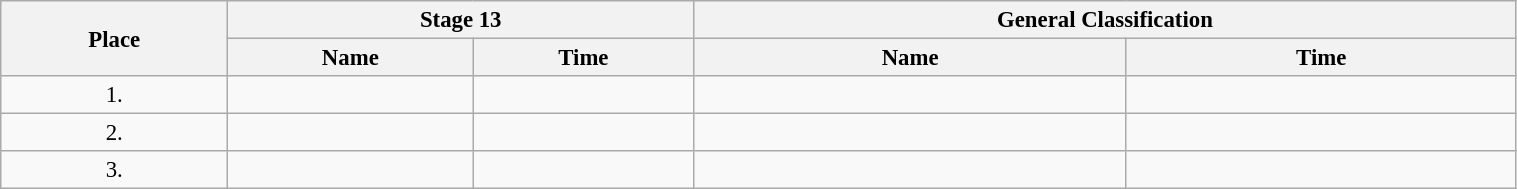<table class=wikitable style="font-size:95%" width="80%">
<tr>
<th rowspan="2">Place</th>
<th colspan="2">Stage 13</th>
<th colspan="2">General Classification</th>
</tr>
<tr>
<th>Name</th>
<th>Time</th>
<th>Name</th>
<th>Time</th>
</tr>
<tr>
<td align="center">1.</td>
<td></td>
<td></td>
<td></td>
<td></td>
</tr>
<tr>
<td align="center">2.</td>
<td></td>
<td></td>
<td></td>
<td></td>
</tr>
<tr>
<td align="center">3.</td>
<td></td>
<td></td>
<td></td>
<td></td>
</tr>
</table>
